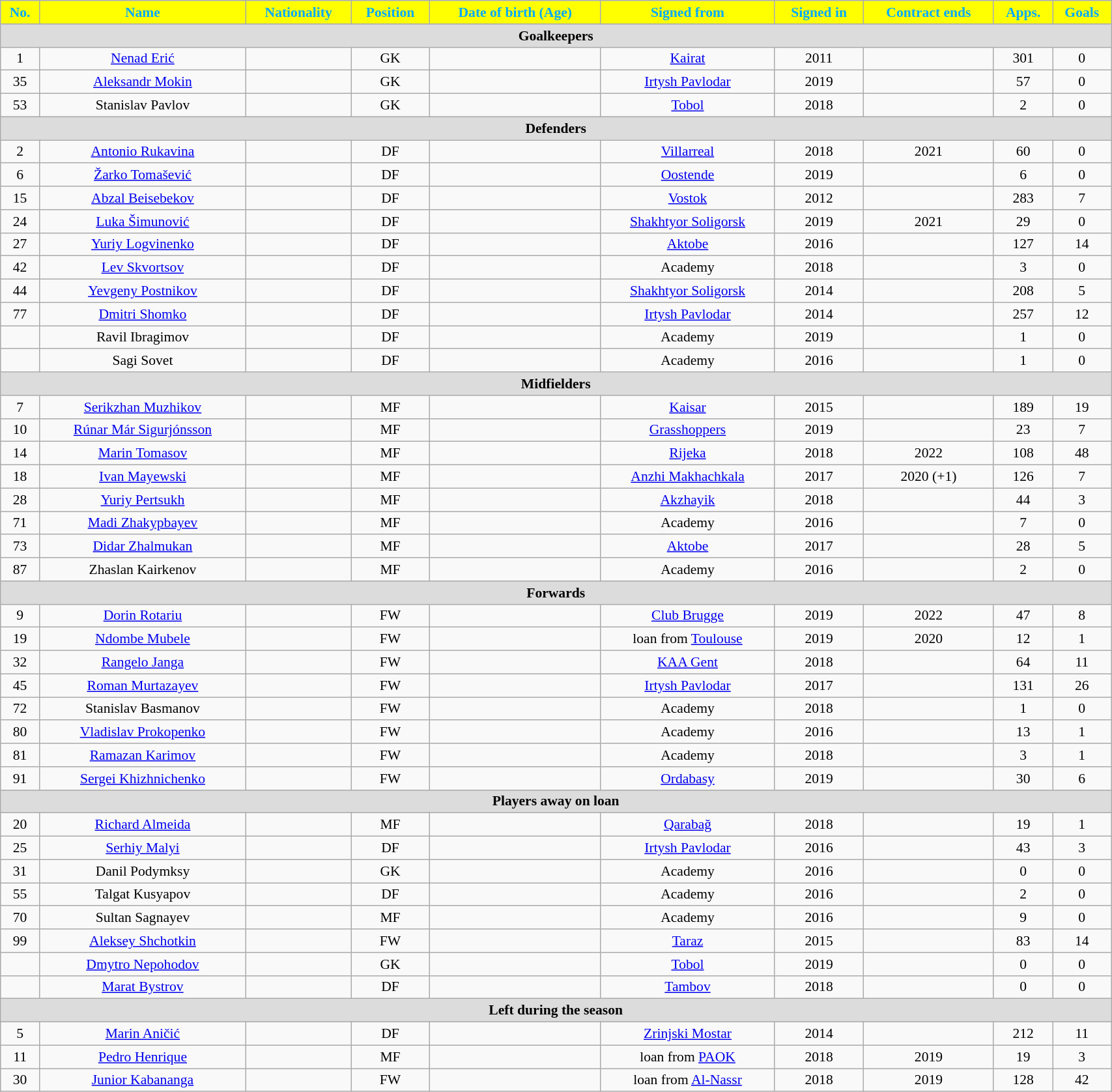<table class="wikitable"  style="text-align:center; font-size:90%; width:90%;">
<tr>
<th style="background:#ffff00; color:#00AAFF; text-align:center;">No.</th>
<th style="background:#ffff00; color:#00AAFF; text-align:center;">Name</th>
<th style="background:#ffff00; color:#00AAFF; text-align:center;">Nationality</th>
<th style="background:#ffff00; color:#00AAFF; text-align:center;">Position</th>
<th style="background:#ffff00; color:#00AAFF; text-align:center;">Date of birth (Age)</th>
<th style="background:#ffff00; color:#00AAFF; text-align:center;">Signed from</th>
<th style="background:#ffff00; color:#00AAFF; text-align:center;">Signed in</th>
<th style="background:#ffff00; color:#00AAFF; text-align:center;">Contract ends</th>
<th style="background:#ffff00; color:#00AAFF; text-align:center;">Apps.</th>
<th style="background:#ffff00; color:#00AAFF; text-align:center;">Goals</th>
</tr>
<tr>
<th colspan="11"  style="background:#dcdcdc; text-align:center;">Goalkeepers</th>
</tr>
<tr>
<td>1</td>
<td><a href='#'>Nenad Erić</a></td>
<td></td>
<td>GK</td>
<td></td>
<td><a href='#'>Kairat</a></td>
<td>2011</td>
<td></td>
<td>301</td>
<td>0</td>
</tr>
<tr>
<td>35</td>
<td><a href='#'>Aleksandr Mokin</a></td>
<td></td>
<td>GK</td>
<td></td>
<td><a href='#'>Irtysh Pavlodar</a></td>
<td>2019</td>
<td></td>
<td>57</td>
<td>0</td>
</tr>
<tr>
<td>53</td>
<td>Stanislav Pavlov</td>
<td></td>
<td>GK</td>
<td></td>
<td><a href='#'>Tobol</a></td>
<td>2018</td>
<td></td>
<td>2</td>
<td>0</td>
</tr>
<tr>
<th colspan="11"  style="background:#dcdcdc; text-align:center;">Defenders</th>
</tr>
<tr>
<td>2</td>
<td><a href='#'>Antonio Rukavina</a></td>
<td></td>
<td>DF</td>
<td></td>
<td><a href='#'>Villarreal</a></td>
<td>2018</td>
<td>2021</td>
<td>60</td>
<td>0</td>
</tr>
<tr>
<td>6</td>
<td><a href='#'>Žarko Tomašević</a></td>
<td></td>
<td>DF</td>
<td></td>
<td><a href='#'>Oostende</a></td>
<td>2019</td>
<td></td>
<td>6</td>
<td>0</td>
</tr>
<tr>
<td>15</td>
<td><a href='#'>Abzal Beisebekov</a></td>
<td></td>
<td>DF</td>
<td></td>
<td><a href='#'>Vostok</a></td>
<td>2012</td>
<td></td>
<td>283</td>
<td>7</td>
</tr>
<tr>
<td>24</td>
<td><a href='#'>Luka Šimunović</a></td>
<td></td>
<td>DF</td>
<td></td>
<td><a href='#'>Shakhtyor Soligorsk</a></td>
<td>2019</td>
<td>2021</td>
<td>29</td>
<td>0</td>
</tr>
<tr>
<td>27</td>
<td><a href='#'>Yuriy Logvinenko</a></td>
<td></td>
<td>DF</td>
<td></td>
<td><a href='#'>Aktobe</a></td>
<td>2016</td>
<td></td>
<td>127</td>
<td>14</td>
</tr>
<tr>
<td>42</td>
<td><a href='#'>Lev Skvortsov</a></td>
<td></td>
<td>DF</td>
<td></td>
<td>Academy</td>
<td>2018</td>
<td></td>
<td>3</td>
<td>0</td>
</tr>
<tr>
<td>44</td>
<td><a href='#'>Yevgeny Postnikov</a></td>
<td></td>
<td>DF</td>
<td></td>
<td><a href='#'>Shakhtyor Soligorsk</a></td>
<td>2014</td>
<td></td>
<td>208</td>
<td>5</td>
</tr>
<tr>
<td>77</td>
<td><a href='#'>Dmitri Shomko</a></td>
<td></td>
<td>DF</td>
<td></td>
<td><a href='#'>Irtysh Pavlodar</a></td>
<td>2014</td>
<td></td>
<td>257</td>
<td>12</td>
</tr>
<tr>
<td></td>
<td>Ravil Ibragimov</td>
<td></td>
<td>DF</td>
<td></td>
<td>Academy</td>
<td>2019</td>
<td></td>
<td>1</td>
<td>0</td>
</tr>
<tr>
<td></td>
<td>Sagi Sovet</td>
<td></td>
<td>DF</td>
<td></td>
<td>Academy</td>
<td>2016</td>
<td></td>
<td>1</td>
<td>0</td>
</tr>
<tr>
<th colspan="11"  style="background:#dcdcdc; text-align:center;">Midfielders</th>
</tr>
<tr>
<td>7</td>
<td><a href='#'>Serikzhan Muzhikov</a></td>
<td></td>
<td>MF</td>
<td></td>
<td><a href='#'>Kaisar</a></td>
<td>2015</td>
<td></td>
<td>189</td>
<td>19</td>
</tr>
<tr>
<td>10</td>
<td><a href='#'>Rúnar Már Sigurjónsson</a></td>
<td></td>
<td>MF</td>
<td></td>
<td><a href='#'>Grasshoppers</a></td>
<td>2019</td>
<td></td>
<td>23</td>
<td>7</td>
</tr>
<tr>
<td>14</td>
<td><a href='#'>Marin Tomasov</a></td>
<td></td>
<td>MF</td>
<td></td>
<td><a href='#'>Rijeka</a></td>
<td>2018</td>
<td>2022</td>
<td>108</td>
<td>48</td>
</tr>
<tr>
<td>18</td>
<td><a href='#'>Ivan Mayewski</a></td>
<td></td>
<td>MF</td>
<td></td>
<td><a href='#'>Anzhi Makhachkala</a></td>
<td>2017</td>
<td>2020 (+1)</td>
<td>126</td>
<td>7</td>
</tr>
<tr>
<td>28</td>
<td><a href='#'>Yuriy Pertsukh</a></td>
<td></td>
<td>MF</td>
<td></td>
<td><a href='#'>Akzhayik</a></td>
<td>2018</td>
<td></td>
<td>44</td>
<td>3</td>
</tr>
<tr>
<td>71</td>
<td><a href='#'>Madi Zhakypbayev</a></td>
<td></td>
<td>MF</td>
<td></td>
<td>Academy</td>
<td>2016</td>
<td></td>
<td>7</td>
<td>0</td>
</tr>
<tr>
<td>73</td>
<td><a href='#'>Didar Zhalmukan</a></td>
<td></td>
<td>MF</td>
<td></td>
<td><a href='#'>Aktobe</a></td>
<td>2017</td>
<td></td>
<td>28</td>
<td>5</td>
</tr>
<tr>
<td>87</td>
<td>Zhaslan Kairkenov</td>
<td></td>
<td>MF</td>
<td></td>
<td>Academy</td>
<td>2016</td>
<td></td>
<td>2</td>
<td>0</td>
</tr>
<tr>
<th colspan="11"  style="background:#dcdcdc; text-align:center;">Forwards</th>
</tr>
<tr>
<td>9</td>
<td><a href='#'>Dorin Rotariu</a></td>
<td></td>
<td>FW</td>
<td></td>
<td><a href='#'>Club Brugge</a></td>
<td>2019</td>
<td>2022</td>
<td>47</td>
<td>8</td>
</tr>
<tr>
<td>19</td>
<td><a href='#'>Ndombe Mubele</a></td>
<td></td>
<td>FW</td>
<td></td>
<td>loan from <a href='#'>Toulouse</a></td>
<td>2019</td>
<td>2020</td>
<td>12</td>
<td>1</td>
</tr>
<tr>
<td>32</td>
<td><a href='#'>Rangelo Janga</a></td>
<td></td>
<td>FW</td>
<td></td>
<td><a href='#'>KAA Gent</a></td>
<td>2018</td>
<td></td>
<td>64</td>
<td>11</td>
</tr>
<tr>
<td>45</td>
<td><a href='#'>Roman Murtazayev</a></td>
<td></td>
<td>FW</td>
<td></td>
<td><a href='#'>Irtysh Pavlodar</a></td>
<td>2017</td>
<td></td>
<td>131</td>
<td>26</td>
</tr>
<tr>
<td>72</td>
<td>Stanislav Basmanov</td>
<td></td>
<td>FW</td>
<td></td>
<td>Academy</td>
<td>2018</td>
<td></td>
<td>1</td>
<td>0</td>
</tr>
<tr>
<td>80</td>
<td><a href='#'>Vladislav Prokopenko</a></td>
<td></td>
<td>FW</td>
<td></td>
<td>Academy</td>
<td>2016</td>
<td></td>
<td>13</td>
<td>1</td>
</tr>
<tr>
<td>81</td>
<td><a href='#'>Ramazan Karimov</a></td>
<td></td>
<td>FW</td>
<td></td>
<td>Academy</td>
<td>2018</td>
<td></td>
<td>3</td>
<td>1</td>
</tr>
<tr>
<td>91</td>
<td><a href='#'>Sergei Khizhnichenko</a></td>
<td></td>
<td>FW</td>
<td></td>
<td><a href='#'>Ordabasy</a></td>
<td>2019</td>
<td></td>
<td>30</td>
<td>6</td>
</tr>
<tr>
<th colspan="11"  style="background:#dcdcdc; text-align:center;">Players away on loan</th>
</tr>
<tr>
<td>20</td>
<td><a href='#'>Richard Almeida</a></td>
<td></td>
<td>MF</td>
<td></td>
<td><a href='#'>Qarabağ</a></td>
<td>2018</td>
<td></td>
<td>19</td>
<td>1</td>
</tr>
<tr>
<td>25</td>
<td><a href='#'>Serhiy Malyi</a></td>
<td></td>
<td>DF</td>
<td></td>
<td><a href='#'>Irtysh Pavlodar</a></td>
<td>2016</td>
<td></td>
<td>43</td>
<td>3</td>
</tr>
<tr>
<td>31</td>
<td>Danil Podymksy</td>
<td></td>
<td>GK</td>
<td></td>
<td>Academy</td>
<td>2016</td>
<td></td>
<td>0</td>
<td>0</td>
</tr>
<tr>
<td>55</td>
<td>Talgat Kusyapov</td>
<td></td>
<td>DF</td>
<td></td>
<td>Academy</td>
<td>2016</td>
<td></td>
<td>2</td>
<td>0</td>
</tr>
<tr>
<td>70</td>
<td>Sultan Sagnayev</td>
<td></td>
<td>MF</td>
<td></td>
<td>Academy</td>
<td>2016</td>
<td></td>
<td>9</td>
<td>0</td>
</tr>
<tr>
<td>99</td>
<td><a href='#'>Aleksey Shchotkin</a></td>
<td></td>
<td>FW</td>
<td></td>
<td><a href='#'>Taraz</a></td>
<td>2015</td>
<td></td>
<td>83</td>
<td>14</td>
</tr>
<tr>
<td></td>
<td><a href='#'>Dmytro Nepohodov</a></td>
<td></td>
<td>GK</td>
<td></td>
<td><a href='#'>Tobol</a></td>
<td>2019</td>
<td></td>
<td>0</td>
<td>0</td>
</tr>
<tr>
<td></td>
<td><a href='#'>Marat Bystrov</a></td>
<td></td>
<td>DF</td>
<td></td>
<td><a href='#'>Tambov</a></td>
<td>2018</td>
<td></td>
<td>0</td>
<td>0</td>
</tr>
<tr>
<th colspan="11"  style="background:#dcdcdc; text-align:center;">Left during the season</th>
</tr>
<tr>
<td>5</td>
<td><a href='#'>Marin Aničić</a></td>
<td></td>
<td>DF</td>
<td></td>
<td><a href='#'>Zrinjski Mostar</a></td>
<td>2014</td>
<td></td>
<td>212</td>
<td>11</td>
</tr>
<tr>
<td>11</td>
<td><a href='#'>Pedro Henrique</a></td>
<td></td>
<td>MF</td>
<td></td>
<td>loan from <a href='#'>PAOK</a></td>
<td>2018</td>
<td>2019</td>
<td>19</td>
<td>3</td>
</tr>
<tr>
<td>30</td>
<td><a href='#'>Junior Kabananga</a></td>
<td></td>
<td>FW</td>
<td></td>
<td>loan from <a href='#'>Al-Nassr</a></td>
<td>2018</td>
<td>2019</td>
<td>128</td>
<td>42</td>
</tr>
</table>
